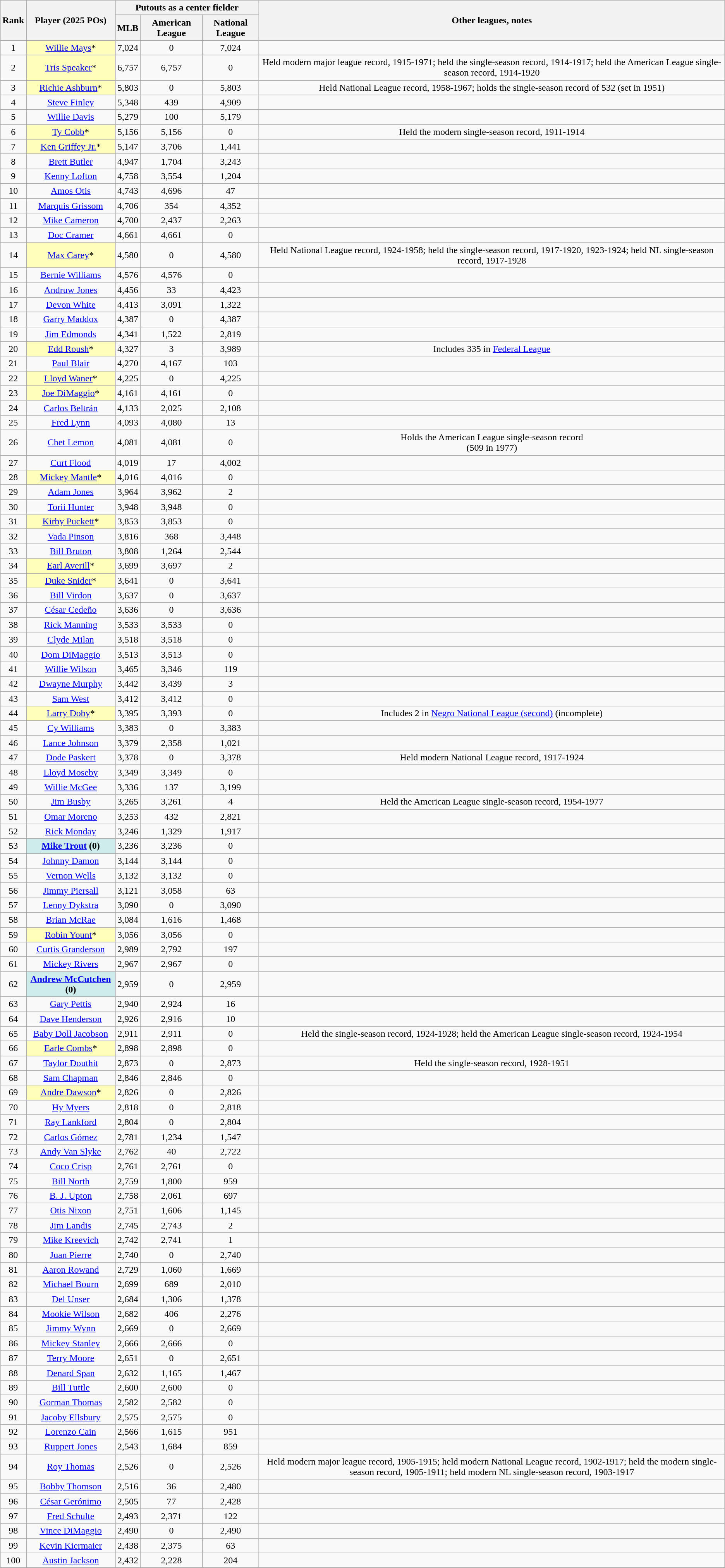<table class="wikitable sortable" style="text-align:center">
<tr style="white-space:nowrap;">
<th rowspan=2>Rank</th>
<th rowspan=2 scope="col">Player (2025 POs)</th>
<th colspan=3>Putouts as a center fielder</th>
<th rowspan=2>Other leagues, notes</th>
</tr>
<tr>
<th>MLB</th>
<th>American League</th>
<th>National League</th>
</tr>
<tr>
<td>1</td>
<td style="background:#ffffbb;"><a href='#'>Willie Mays</a>*</td>
<td>7,024</td>
<td>0</td>
<td>7,024</td>
<td></td>
</tr>
<tr>
<td>2</td>
<td style="background:#ffffbb;"><a href='#'>Tris Speaker</a>*</td>
<td>6,757</td>
<td>6,757</td>
<td>0</td>
<td>Held modern major league record, 1915-1971; held the single-season record, 1914-1917; held the American League single-season record, 1914-1920</td>
</tr>
<tr>
<td>3</td>
<td style="background:#ffffbb;"><a href='#'>Richie Ashburn</a>*</td>
<td>5,803</td>
<td>0</td>
<td>5,803</td>
<td>Held National League record, 1958-1967; holds the single-season record of 532 (set in 1951)</td>
</tr>
<tr>
<td>4</td>
<td><a href='#'>Steve Finley</a></td>
<td>5,348</td>
<td>439</td>
<td>4,909</td>
<td></td>
</tr>
<tr>
<td>5</td>
<td><a href='#'>Willie Davis</a></td>
<td>5,279</td>
<td>100</td>
<td>5,179</td>
<td></td>
</tr>
<tr>
<td>6</td>
<td style="background:#ffffbb;"><a href='#'>Ty Cobb</a>*</td>
<td>5,156</td>
<td>5,156</td>
<td>0</td>
<td>Held the modern single-season record, 1911-1914</td>
</tr>
<tr>
<td>7</td>
<td style="background:#ffffbb;"><a href='#'>Ken Griffey Jr.</a>*</td>
<td>5,147</td>
<td>3,706</td>
<td>1,441</td>
<td></td>
</tr>
<tr>
<td>8</td>
<td><a href='#'>Brett Butler</a></td>
<td>4,947</td>
<td>1,704</td>
<td>3,243</td>
<td></td>
</tr>
<tr>
<td>9</td>
<td><a href='#'>Kenny Lofton</a></td>
<td>4,758</td>
<td>3,554</td>
<td>1,204</td>
<td></td>
</tr>
<tr>
<td>10</td>
<td><a href='#'>Amos Otis</a></td>
<td>4,743</td>
<td>4,696</td>
<td>47</td>
<td></td>
</tr>
<tr>
<td>11</td>
<td><a href='#'>Marquis Grissom</a></td>
<td>4,706</td>
<td>354</td>
<td>4,352</td>
<td></td>
</tr>
<tr>
<td>12</td>
<td><a href='#'>Mike Cameron</a></td>
<td>4,700</td>
<td>2,437</td>
<td>2,263</td>
<td></td>
</tr>
<tr>
<td>13</td>
<td><a href='#'>Doc Cramer</a></td>
<td>4,661</td>
<td>4,661</td>
<td>0</td>
<td></td>
</tr>
<tr>
<td>14</td>
<td style="background:#ffffbb;"><a href='#'>Max Carey</a>*</td>
<td>4,580</td>
<td>0</td>
<td>4,580</td>
<td>Held National League record, 1924-1958; held the single-season record, 1917-1920, 1923-1924; held NL single-season record, 1917-1928</td>
</tr>
<tr>
<td>15</td>
<td><a href='#'>Bernie Williams</a></td>
<td>4,576</td>
<td>4,576</td>
<td>0</td>
<td></td>
</tr>
<tr>
<td>16</td>
<td><a href='#'>Andruw Jones</a></td>
<td>4,456</td>
<td>33</td>
<td>4,423</td>
<td></td>
</tr>
<tr>
<td>17</td>
<td><a href='#'>Devon White</a></td>
<td>4,413</td>
<td>3,091</td>
<td>1,322</td>
<td></td>
</tr>
<tr>
<td>18</td>
<td><a href='#'>Garry Maddox</a></td>
<td>4,387</td>
<td>0</td>
<td>4,387</td>
<td></td>
</tr>
<tr>
<td>19</td>
<td><a href='#'>Jim Edmonds</a></td>
<td>4,341</td>
<td>1,522</td>
<td>2,819</td>
<td></td>
</tr>
<tr>
<td>20</td>
<td style="background:#ffffbb;"><a href='#'>Edd Roush</a>*</td>
<td>4,327</td>
<td>3</td>
<td>3,989</td>
<td>Includes 335 in <a href='#'>Federal League</a></td>
</tr>
<tr>
<td>21</td>
<td><a href='#'>Paul Blair</a></td>
<td>4,270</td>
<td>4,167</td>
<td>103</td>
<td></td>
</tr>
<tr>
<td>22</td>
<td style="background:#ffffbb;"><a href='#'>Lloyd Waner</a>*</td>
<td>4,225</td>
<td>0</td>
<td>4,225</td>
<td></td>
</tr>
<tr>
<td>23</td>
<td style="background:#ffffbb;"><a href='#'>Joe DiMaggio</a>*</td>
<td>4,161</td>
<td>4,161</td>
<td>0</td>
<td></td>
</tr>
<tr>
<td>24</td>
<td><a href='#'>Carlos Beltrán</a></td>
<td>4,133</td>
<td>2,025</td>
<td>2,108</td>
<td></td>
</tr>
<tr>
<td>25</td>
<td><a href='#'>Fred Lynn</a></td>
<td>4,093</td>
<td>4,080</td>
<td>13</td>
<td></td>
</tr>
<tr>
<td>26</td>
<td><a href='#'>Chet Lemon</a></td>
<td>4,081</td>
<td>4,081</td>
<td>0</td>
<td>Holds the American League single-season record <br>(509 in 1977)</td>
</tr>
<tr>
<td>27</td>
<td><a href='#'>Curt Flood</a></td>
<td>4,019</td>
<td>17</td>
<td>4,002</td>
<td></td>
</tr>
<tr>
<td>28</td>
<td style="background:#ffffbb;"><a href='#'>Mickey Mantle</a>*</td>
<td>4,016</td>
<td>4,016</td>
<td>0</td>
<td></td>
</tr>
<tr>
<td>29</td>
<td><a href='#'>Adam Jones</a></td>
<td>3,964</td>
<td>3,962</td>
<td>2</td>
<td></td>
</tr>
<tr>
<td>30</td>
<td><a href='#'>Torii Hunter</a></td>
<td>3,948</td>
<td>3,948</td>
<td>0</td>
<td></td>
</tr>
<tr>
<td>31</td>
<td style="background:#ffffbb;"><a href='#'>Kirby Puckett</a>*</td>
<td>3,853</td>
<td>3,853</td>
<td>0</td>
<td></td>
</tr>
<tr>
<td>32</td>
<td><a href='#'>Vada Pinson</a></td>
<td>3,816</td>
<td>368</td>
<td>3,448</td>
<td></td>
</tr>
<tr>
<td>33</td>
<td><a href='#'>Bill Bruton</a></td>
<td>3,808</td>
<td>1,264</td>
<td>2,544</td>
<td></td>
</tr>
<tr>
<td>34</td>
<td style="background:#ffffbb;"><a href='#'>Earl Averill</a>*</td>
<td>3,699</td>
<td>3,697</td>
<td>2</td>
<td></td>
</tr>
<tr>
<td>35</td>
<td style="background:#ffffbb;"><a href='#'>Duke Snider</a>*</td>
<td>3,641</td>
<td>0</td>
<td>3,641</td>
<td></td>
</tr>
<tr>
<td>36</td>
<td><a href='#'>Bill Virdon</a></td>
<td>3,637</td>
<td>0</td>
<td>3,637</td>
<td></td>
</tr>
<tr>
<td>37</td>
<td><a href='#'>César Cedeño</a></td>
<td>3,636</td>
<td>0</td>
<td>3,636</td>
<td></td>
</tr>
<tr>
<td>38</td>
<td><a href='#'>Rick Manning</a></td>
<td>3,533</td>
<td>3,533</td>
<td>0</td>
<td></td>
</tr>
<tr>
<td>39</td>
<td><a href='#'>Clyde Milan</a></td>
<td>3,518</td>
<td>3,518</td>
<td>0</td>
<td></td>
</tr>
<tr>
<td>40</td>
<td><a href='#'>Dom DiMaggio</a></td>
<td>3,513</td>
<td>3,513</td>
<td>0</td>
<td></td>
</tr>
<tr>
<td>41</td>
<td><a href='#'>Willie Wilson</a></td>
<td>3,465</td>
<td>3,346</td>
<td>119</td>
<td></td>
</tr>
<tr>
<td>42</td>
<td><a href='#'>Dwayne Murphy</a></td>
<td>3,442</td>
<td>3,439</td>
<td>3</td>
<td></td>
</tr>
<tr>
<td>43</td>
<td><a href='#'>Sam West</a></td>
<td>3,412</td>
<td>3,412</td>
<td>0</td>
<td></td>
</tr>
<tr>
<td>44</td>
<td style="background:#ffffbb;"><a href='#'>Larry Doby</a>*</td>
<td>3,395</td>
<td>3,393</td>
<td>0</td>
<td>Includes 2 in <a href='#'>Negro National League (second)</a> (incomplete)</td>
</tr>
<tr>
<td>45</td>
<td><a href='#'>Cy Williams</a></td>
<td>3,383</td>
<td>0</td>
<td>3,383</td>
<td></td>
</tr>
<tr>
<td>46</td>
<td><a href='#'>Lance Johnson</a></td>
<td>3,379</td>
<td>2,358</td>
<td>1,021</td>
<td></td>
</tr>
<tr>
<td>47</td>
<td><a href='#'>Dode Paskert</a></td>
<td>3,378</td>
<td>0</td>
<td>3,378</td>
<td>Held modern National League record, 1917-1924</td>
</tr>
<tr>
<td>48</td>
<td><a href='#'>Lloyd Moseby</a></td>
<td>3,349</td>
<td>3,349</td>
<td>0</td>
<td></td>
</tr>
<tr>
<td>49</td>
<td><a href='#'>Willie McGee</a></td>
<td>3,336</td>
<td>137</td>
<td>3,199</td>
<td></td>
</tr>
<tr>
<td>50</td>
<td><a href='#'>Jim Busby</a></td>
<td>3,265</td>
<td>3,261</td>
<td>4</td>
<td>Held the American League single-season record, 1954-1977</td>
</tr>
<tr>
<td>51</td>
<td><a href='#'>Omar Moreno</a></td>
<td>3,253</td>
<td>432</td>
<td>2,821</td>
<td></td>
</tr>
<tr>
<td>52</td>
<td><a href='#'>Rick Monday</a></td>
<td>3,246</td>
<td>1,329</td>
<td>1,917</td>
<td></td>
</tr>
<tr>
<td>53</td>
<td style="background:#cfecec;"><strong><a href='#'>Mike Trout</a> (0)</strong></td>
<td>3,236</td>
<td>3,236</td>
<td>0</td>
<td></td>
</tr>
<tr>
<td>54</td>
<td><a href='#'>Johnny Damon</a></td>
<td>3,144</td>
<td>3,144</td>
<td>0</td>
<td></td>
</tr>
<tr>
<td>55</td>
<td><a href='#'>Vernon Wells</a></td>
<td>3,132</td>
<td>3,132</td>
<td>0</td>
<td></td>
</tr>
<tr>
<td>56</td>
<td><a href='#'>Jimmy Piersall</a></td>
<td>3,121</td>
<td>3,058</td>
<td>63</td>
<td></td>
</tr>
<tr>
<td>57</td>
<td><a href='#'>Lenny Dykstra</a></td>
<td>3,090</td>
<td>0</td>
<td>3,090</td>
<td></td>
</tr>
<tr>
<td>58</td>
<td><a href='#'>Brian McRae</a></td>
<td>3,084</td>
<td>1,616</td>
<td>1,468</td>
<td></td>
</tr>
<tr>
<td>59</td>
<td style="background:#ffffbb;"><a href='#'>Robin Yount</a>*</td>
<td>3,056</td>
<td>3,056</td>
<td>0</td>
<td></td>
</tr>
<tr>
<td>60</td>
<td><a href='#'>Curtis Granderson</a></td>
<td>2,989</td>
<td>2,792</td>
<td>197</td>
<td></td>
</tr>
<tr>
<td>61</td>
<td><a href='#'>Mickey Rivers</a></td>
<td>2,967</td>
<td>2,967</td>
<td>0</td>
<td></td>
</tr>
<tr>
<td>62</td>
<td style="background:#cfecec;"><strong><a href='#'>Andrew McCutchen</a> (0)</strong></td>
<td>2,959</td>
<td>0</td>
<td>2,959</td>
<td></td>
</tr>
<tr>
<td>63</td>
<td><a href='#'>Gary Pettis</a></td>
<td>2,940</td>
<td>2,924</td>
<td>16</td>
<td></td>
</tr>
<tr>
<td>64</td>
<td><a href='#'>Dave Henderson</a></td>
<td>2,926</td>
<td>2,916</td>
<td>10</td>
<td></td>
</tr>
<tr>
<td>65</td>
<td><a href='#'>Baby Doll Jacobson</a></td>
<td>2,911</td>
<td>2,911</td>
<td>0</td>
<td>Held the single-season record, 1924-1928; held the American League single-season record, 1924-1954</td>
</tr>
<tr>
<td>66</td>
<td style="background:#ffffbb;"><a href='#'>Earle Combs</a>*</td>
<td>2,898</td>
<td>2,898</td>
<td>0</td>
<td></td>
</tr>
<tr>
<td>67</td>
<td><a href='#'>Taylor Douthit</a></td>
<td>2,873</td>
<td>0</td>
<td>2,873</td>
<td>Held the single-season record, 1928-1951</td>
</tr>
<tr>
<td>68</td>
<td><a href='#'>Sam Chapman</a></td>
<td>2,846</td>
<td>2,846</td>
<td>0</td>
<td></td>
</tr>
<tr>
<td>69</td>
<td style="background:#ffffbb;"><a href='#'>Andre Dawson</a>*</td>
<td>2,826</td>
<td>0</td>
<td>2,826</td>
<td></td>
</tr>
<tr>
<td>70</td>
<td><a href='#'>Hy Myers</a></td>
<td>2,818</td>
<td>0</td>
<td>2,818</td>
<td></td>
</tr>
<tr>
<td>71</td>
<td><a href='#'>Ray Lankford</a></td>
<td>2,804</td>
<td>0</td>
<td>2,804</td>
<td></td>
</tr>
<tr>
<td>72</td>
<td><a href='#'>Carlos Gómez</a></td>
<td>2,781</td>
<td>1,234</td>
<td>1,547</td>
<td></td>
</tr>
<tr>
<td>73</td>
<td><a href='#'>Andy Van Slyke</a></td>
<td>2,762</td>
<td>40</td>
<td>2,722</td>
<td></td>
</tr>
<tr>
<td>74</td>
<td><a href='#'>Coco Crisp</a></td>
<td>2,761</td>
<td>2,761</td>
<td>0</td>
<td></td>
</tr>
<tr>
<td>75</td>
<td><a href='#'>Bill North</a></td>
<td>2,759</td>
<td>1,800</td>
<td>959</td>
<td></td>
</tr>
<tr>
<td>76</td>
<td><a href='#'>B. J. Upton</a></td>
<td>2,758</td>
<td>2,061</td>
<td>697</td>
<td></td>
</tr>
<tr>
<td>77</td>
<td><a href='#'>Otis Nixon</a></td>
<td>2,751</td>
<td>1,606</td>
<td>1,145</td>
<td></td>
</tr>
<tr>
<td>78</td>
<td><a href='#'>Jim Landis</a></td>
<td>2,745</td>
<td>2,743</td>
<td>2</td>
<td></td>
</tr>
<tr>
<td>79</td>
<td><a href='#'>Mike Kreevich</a></td>
<td>2,742</td>
<td>2,741</td>
<td>1</td>
<td></td>
</tr>
<tr>
<td>80</td>
<td><a href='#'>Juan Pierre</a></td>
<td>2,740</td>
<td>0</td>
<td>2,740</td>
<td></td>
</tr>
<tr>
<td>81</td>
<td><a href='#'>Aaron Rowand</a></td>
<td>2,729</td>
<td>1,060</td>
<td>1,669</td>
<td></td>
</tr>
<tr>
<td>82</td>
<td><a href='#'>Michael Bourn</a></td>
<td>2,699</td>
<td>689</td>
<td>2,010</td>
<td></td>
</tr>
<tr>
<td>83</td>
<td><a href='#'>Del Unser</a></td>
<td>2,684</td>
<td>1,306</td>
<td>1,378</td>
<td></td>
</tr>
<tr>
<td>84</td>
<td><a href='#'>Mookie Wilson</a></td>
<td>2,682</td>
<td>406</td>
<td>2,276</td>
<td></td>
</tr>
<tr>
<td>85</td>
<td><a href='#'>Jimmy Wynn</a></td>
<td>2,669</td>
<td>0</td>
<td>2,669</td>
<td></td>
</tr>
<tr>
<td>86</td>
<td><a href='#'>Mickey Stanley</a></td>
<td>2,666</td>
<td>2,666</td>
<td>0</td>
<td></td>
</tr>
<tr>
<td>87</td>
<td><a href='#'>Terry Moore</a></td>
<td>2,651</td>
<td>0</td>
<td>2,651</td>
<td></td>
</tr>
<tr>
<td>88</td>
<td><a href='#'>Denard Span</a></td>
<td>2,632</td>
<td>1,165</td>
<td>1,467</td>
<td></td>
</tr>
<tr>
<td>89</td>
<td><a href='#'>Bill Tuttle</a></td>
<td>2,600</td>
<td>2,600</td>
<td>0</td>
<td></td>
</tr>
<tr>
<td>90</td>
<td><a href='#'>Gorman Thomas</a></td>
<td>2,582</td>
<td>2,582</td>
<td>0</td>
<td></td>
</tr>
<tr>
<td>91</td>
<td><a href='#'>Jacoby Ellsbury</a></td>
<td>2,575</td>
<td>2,575</td>
<td>0</td>
<td></td>
</tr>
<tr>
<td>92</td>
<td><a href='#'>Lorenzo Cain</a></td>
<td>2,566</td>
<td>1,615</td>
<td>951</td>
<td></td>
</tr>
<tr>
<td>93</td>
<td><a href='#'>Ruppert Jones</a></td>
<td>2,543</td>
<td>1,684</td>
<td>859</td>
<td></td>
</tr>
<tr>
<td>94</td>
<td><a href='#'>Roy Thomas</a> </td>
<td>2,526</td>
<td>0</td>
<td>2,526</td>
<td>Held modern major league record, 1905-1915; held modern National League record, 1902-1917; held the modern single-season record, 1905-1911; held modern NL single-season record, 1903-1917</td>
</tr>
<tr>
<td>95</td>
<td><a href='#'>Bobby Thomson</a></td>
<td>2,516</td>
<td>36</td>
<td>2,480</td>
<td></td>
</tr>
<tr>
<td>96</td>
<td><a href='#'>César Gerónimo</a></td>
<td>2,505</td>
<td>77</td>
<td>2,428</td>
<td></td>
</tr>
<tr>
<td>97</td>
<td><a href='#'>Fred Schulte</a></td>
<td>2,493</td>
<td>2,371</td>
<td>122</td>
<td></td>
</tr>
<tr>
<td>98</td>
<td><a href='#'>Vince DiMaggio</a></td>
<td>2,490</td>
<td>0</td>
<td>2,490</td>
<td></td>
</tr>
<tr>
<td>99</td>
<td><a href='#'>Kevin Kiermaier</a></td>
<td>2,438</td>
<td>2,375</td>
<td>63</td>
<td></td>
</tr>
<tr>
<td>100</td>
<td><a href='#'>Austin Jackson</a></td>
<td>2,432</td>
<td>2,228</td>
<td>204</td>
<td></td>
</tr>
</table>
